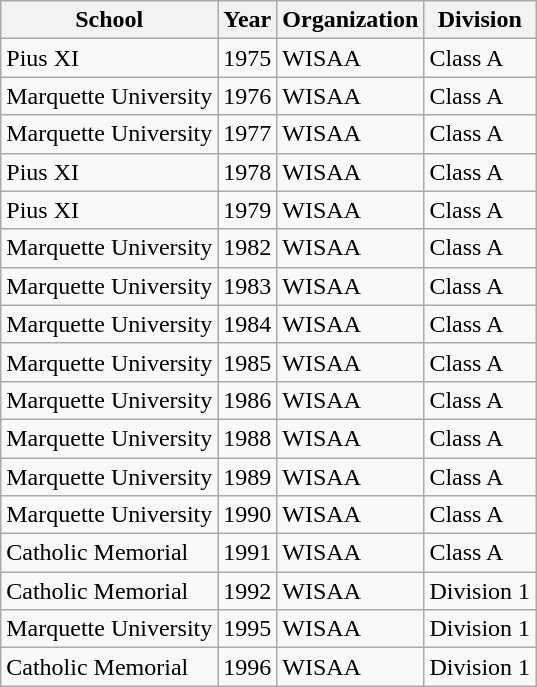<table class="wikitable">
<tr>
<th>School</th>
<th>Year</th>
<th>Organization</th>
<th>Division</th>
</tr>
<tr>
<td>Pius XI</td>
<td>1975</td>
<td>WISAA</td>
<td>Class A</td>
</tr>
<tr>
<td>Marquette University</td>
<td>1976</td>
<td>WISAA</td>
<td>Class A</td>
</tr>
<tr>
<td>Marquette University</td>
<td>1977</td>
<td>WISAA</td>
<td>Class A</td>
</tr>
<tr>
<td>Pius XI</td>
<td>1978</td>
<td>WISAA</td>
<td>Class A</td>
</tr>
<tr>
<td>Pius XI</td>
<td>1979</td>
<td>WISAA</td>
<td>Class A</td>
</tr>
<tr>
<td>Marquette University</td>
<td>1982</td>
<td>WISAA</td>
<td>Class A</td>
</tr>
<tr>
<td>Marquette University</td>
<td>1983</td>
<td>WISAA</td>
<td>Class A</td>
</tr>
<tr>
<td>Marquette University</td>
<td>1984</td>
<td>WISAA</td>
<td>Class A</td>
</tr>
<tr>
<td>Marquette University</td>
<td>1985</td>
<td>WISAA</td>
<td>Class A</td>
</tr>
<tr>
<td>Marquette University</td>
<td>1986</td>
<td>WISAA</td>
<td>Class A</td>
</tr>
<tr>
<td>Marquette University</td>
<td>1988</td>
<td>WISAA</td>
<td>Class A</td>
</tr>
<tr>
<td>Marquette University</td>
<td>1989</td>
<td>WISAA</td>
<td>Class A</td>
</tr>
<tr>
<td>Marquette University</td>
<td>1990</td>
<td>WISAA</td>
<td>Class A</td>
</tr>
<tr>
<td>Catholic Memorial</td>
<td>1991</td>
<td>WISAA</td>
<td>Class A</td>
</tr>
<tr>
<td>Catholic Memorial</td>
<td>1992</td>
<td>WISAA</td>
<td>Division 1</td>
</tr>
<tr>
<td>Marquette University</td>
<td>1995</td>
<td>WISAA</td>
<td>Division 1</td>
</tr>
<tr>
<td>Catholic Memorial</td>
<td>1996</td>
<td>WISAA</td>
<td>Division 1</td>
</tr>
</table>
